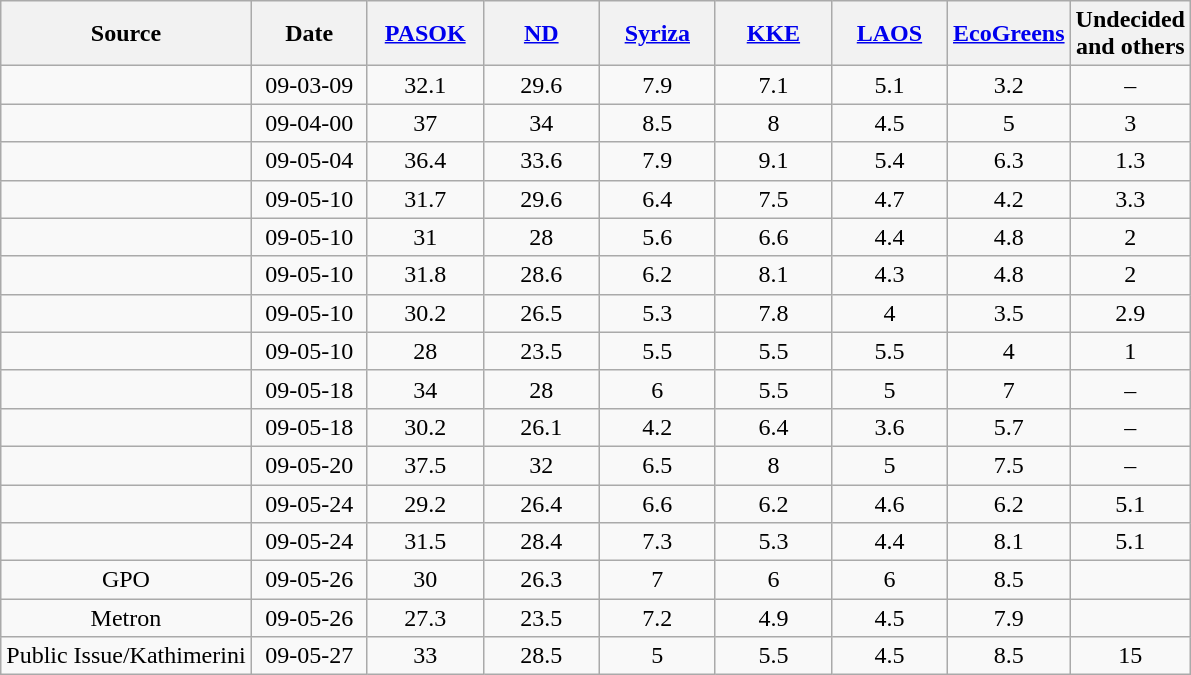<table class="wikitable sortable" style=text-align:center>
<tr>
<th>Source</th>
<th width=70px>Date</th>
<th width=70px><a href='#'>PASOK</a></th>
<th width=70px><a href='#'>ND</a></th>
<th width=70px><a href='#'>Syriza</a></th>
<th width=70px><a href='#'>KKE</a></th>
<th width=70px><a href='#'>LAOS</a></th>
<th width=70px><a href='#'>EcoGreens</a></th>
<th width=70px>Undecided and others</th>
</tr>
<tr>
<td></td>
<td>09-03-09</td>
<td>32.1</td>
<td>29.6</td>
<td>7.9</td>
<td>7.1</td>
<td>5.1</td>
<td>3.2</td>
<td>–</td>
</tr>
<tr>
<td></td>
<td>09-04-00</td>
<td>37</td>
<td>34</td>
<td>8.5</td>
<td>8</td>
<td>4.5</td>
<td>5</td>
<td>3</td>
</tr>
<tr>
<td></td>
<td>09-05-04</td>
<td>36.4</td>
<td>33.6</td>
<td>7.9</td>
<td>9.1</td>
<td>5.4</td>
<td>6.3</td>
<td>1.3</td>
</tr>
<tr>
<td></td>
<td>09-05-10</td>
<td>31.7</td>
<td>29.6</td>
<td>6.4</td>
<td>7.5</td>
<td>4.7</td>
<td>4.2</td>
<td>3.3</td>
</tr>
<tr>
<td></td>
<td>09-05-10</td>
<td>31</td>
<td>28</td>
<td>5.6</td>
<td>6.6</td>
<td>4.4</td>
<td>4.8</td>
<td>2</td>
</tr>
<tr>
<td></td>
<td>09-05-10</td>
<td>31.8</td>
<td>28.6</td>
<td>6.2</td>
<td>8.1</td>
<td>4.3</td>
<td>4.8</td>
<td>2</td>
</tr>
<tr>
<td></td>
<td>09-05-10</td>
<td>30.2</td>
<td>26.5</td>
<td>5.3</td>
<td>7.8</td>
<td>4</td>
<td>3.5</td>
<td>2.9</td>
</tr>
<tr>
<td></td>
<td>09-05-10</td>
<td>28</td>
<td>23.5</td>
<td>5.5</td>
<td>5.5</td>
<td>5.5</td>
<td>4</td>
<td>1</td>
</tr>
<tr>
<td></td>
<td>09-05-18</td>
<td>34</td>
<td>28</td>
<td>6</td>
<td>5.5</td>
<td>5</td>
<td>7</td>
<td>–</td>
</tr>
<tr>
<td></td>
<td>09-05-18</td>
<td>30.2</td>
<td>26.1</td>
<td>4.2</td>
<td>6.4</td>
<td>3.6</td>
<td>5.7</td>
<td>–</td>
</tr>
<tr>
<td></td>
<td>09-05-20</td>
<td>37.5</td>
<td>32</td>
<td>6.5</td>
<td>8</td>
<td>5</td>
<td>7.5</td>
<td>–</td>
</tr>
<tr>
<td></td>
<td>09-05-24</td>
<td>29.2</td>
<td>26.4</td>
<td>6.6</td>
<td>6.2</td>
<td>4.6</td>
<td>6.2</td>
<td>5.1</td>
</tr>
<tr>
<td></td>
<td>09-05-24</td>
<td>31.5</td>
<td>28.4</td>
<td>7.3</td>
<td>5.3</td>
<td>4.4</td>
<td>8.1</td>
<td>5.1</td>
</tr>
<tr>
<td>GPO</td>
<td>09-05-26</td>
<td>30</td>
<td>26.3</td>
<td>7</td>
<td>6</td>
<td>6</td>
<td>8.5</td>
<td></td>
</tr>
<tr>
<td>Metron</td>
<td>09-05-26</td>
<td>27.3</td>
<td>23.5</td>
<td>7.2</td>
<td>4.9</td>
<td>4.5</td>
<td>7.9</td>
<td align="center"></td>
</tr>
<tr>
<td>Public Issue/Kathimerini</td>
<td>09-05-27</td>
<td>33</td>
<td>28.5</td>
<td>5</td>
<td>5.5</td>
<td>4.5</td>
<td>8.5</td>
<td>15</td>
</tr>
</table>
